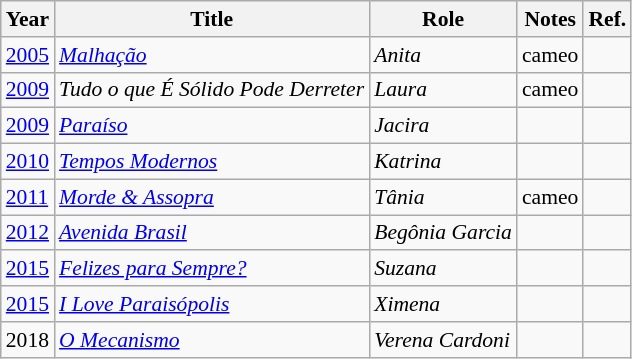<table class="wikitable" style="font-size: 90%;">
<tr>
<th>Year</th>
<th>Title</th>
<th>Role</th>
<th>Notes</th>
<th>Ref.</th>
</tr>
<tr>
<td><a href='#'>2005</a></td>
<td><em><a href='#'>Malhação</a></em></td>
<td><em>Anita</em></td>
<td>cameo</td>
<td></td>
</tr>
<tr>
<td><a href='#'>2009</a></td>
<td><em>Tudo o que É Sólido Pode Derreter</em></td>
<td><em>Laura</em></td>
<td>cameo</td>
<td></td>
</tr>
<tr>
<td><a href='#'>2009</a></td>
<td><em><a href='#'>Paraíso</a></em></td>
<td><em>Jacira</em></td>
<td></td>
<td></td>
</tr>
<tr>
<td><a href='#'>2010</a></td>
<td><em><a href='#'>Tempos Modernos</a></em></td>
<td><em>Katrina</em></td>
<td></td>
<td></td>
</tr>
<tr>
<td><a href='#'>2011</a></td>
<td><em><a href='#'>Morde & Assopra</a></em></td>
<td><em>Tânia</em></td>
<td>cameo</td>
<td></td>
</tr>
<tr>
<td><a href='#'>2012</a></td>
<td><em><a href='#'>Avenida Brasil</a></em></td>
<td><em>Begônia Garcia</em></td>
<td></td>
<td></td>
</tr>
<tr>
<td><a href='#'>2015</a></td>
<td><em><a href='#'>Felizes para Sempre?</a></em></td>
<td><em>Suzana</em></td>
<td></td>
<td></td>
</tr>
<tr>
<td><a href='#'>2015</a></td>
<td><em><a href='#'>I Love Paraisópolis</a></em></td>
<td><em>Ximena</em></td>
<td></td>
<td></td>
</tr>
<tr>
<td>2018</td>
<td><em><a href='#'>O Mecanismo</a></em></td>
<td><em>Verena Cardoni</em></td>
<td></td>
<td></td>
</tr>
</table>
